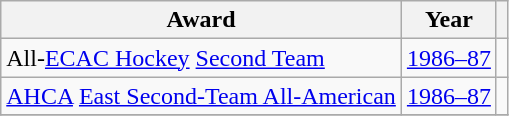<table class="wikitable">
<tr>
<th>Award</th>
<th>Year</th>
<th></th>
</tr>
<tr>
<td>All-<a href='#'>ECAC Hockey</a> <a href='#'>Second Team</a></td>
<td><a href='#'>1986–87</a></td>
<td></td>
</tr>
<tr>
<td><a href='#'>AHCA</a> <a href='#'>East Second-Team All-American</a></td>
<td><a href='#'>1986–87</a></td>
<td></td>
</tr>
<tr>
</tr>
</table>
